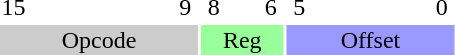<table style="text-align:center;">
<tr>
<td style="width:15px;">15</td>
<td style="width:15px;"></td>
<td style="width:15px;"></td>
<td style="width:15px;"></td>
<td style="width:15px;"></td>
<td style="width:15px;"></td>
<td style="width:15px;">9</td>
<td style="width:15px;">8</td>
<td style="width:15px;"></td>
<td style="width:15px;">6</td>
<td style="width:15px;">5</td>
<td style="width:15px;"></td>
<td style="width:15px;"></td>
<td style="width:15px;"></td>
<td style="width:15px;"></td>
<td style="width:15px;">0</td>
</tr>
<tr>
<td colspan="7" style="background-color:#CCC;">Opcode</td>
<td colspan="3" style="background-color:#9F9;">Reg</td>
<td colspan="6" style="background-color:#99F;">Offset</td>
</tr>
</table>
